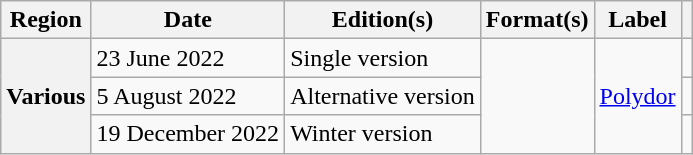<table class="wikitable plainrowheaders">
<tr>
<th scope="col">Region</th>
<th scope="col">Date</th>
<th scope="col">Edition(s)</th>
<th scope="col">Format(s)</th>
<th scope="col">Label</th>
<th scope="col"></th>
</tr>
<tr>
<th rowspan="3" scope="row">Various</th>
<td>23 June 2022</td>
<td>Single version</td>
<td rowspan="3"></td>
<td rowspan="3"><a href='#'>Polydor</a></td>
<td></td>
</tr>
<tr>
<td>5 August 2022</td>
<td>Alternative version</td>
<td></td>
</tr>
<tr>
<td>19 December 2022</td>
<td>Winter version</td>
<td></td>
</tr>
</table>
